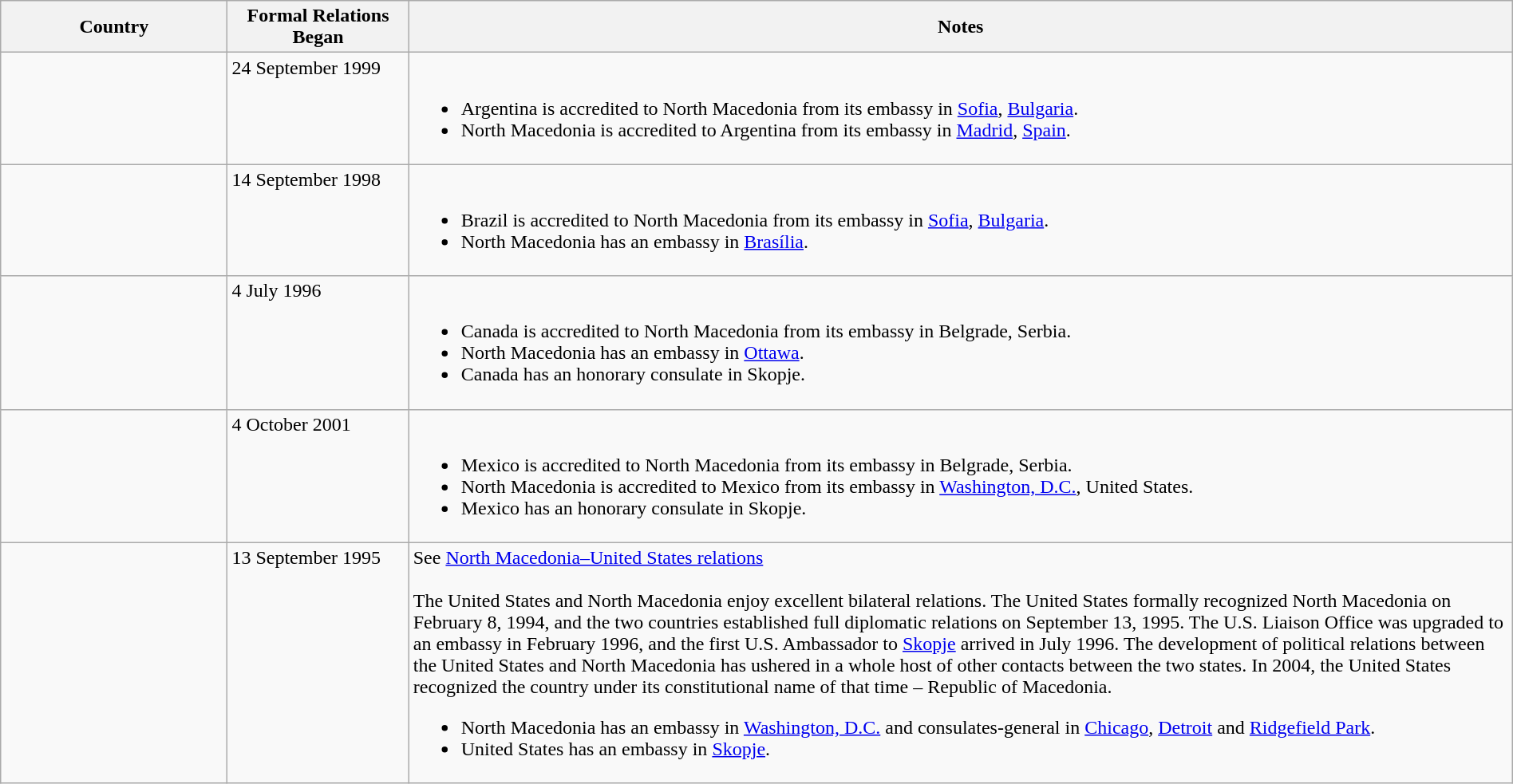<table class="wikitable sortable" style="width:100%; margin:auto;">
<tr>
<th style="width:15%;">Country</th>
<th style="width:12%;">Formal Relations Began</th>
<th>Notes</th>
</tr>
<tr valign="top">
<td></td>
<td>24 September 1999</td>
<td><br><ul><li>Argentina is accredited to North Macedonia from its embassy in <a href='#'>Sofia</a>, <a href='#'>Bulgaria</a>.</li><li>North Macedonia is accredited to Argentina from its embassy in <a href='#'>Madrid</a>, <a href='#'>Spain</a>.</li></ul></td>
</tr>
<tr valign="top">
<td></td>
<td>14 September 1998</td>
<td><br><ul><li>Brazil is accredited to North Macedonia from its embassy in <a href='#'>Sofia</a>, <a href='#'>Bulgaria</a>.</li><li>North Macedonia has an embassy in <a href='#'>Brasília</a>.</li></ul></td>
</tr>
<tr valign="top">
<td></td>
<td>4 July 1996</td>
<td><br><ul><li>Canada is accredited to North Macedonia from its embassy in Belgrade, Serbia.</li><li>North Macedonia has an embassy in <a href='#'>Ottawa</a>.</li><li>Canada has an honorary consulate in Skopje.</li></ul></td>
</tr>
<tr valign="top">
<td></td>
<td>4 October 2001</td>
<td><br><ul><li>Mexico is accredited to North Macedonia from its embassy in Belgrade, Serbia.</li><li>North Macedonia is accredited to Mexico from its embassy in <a href='#'>Washington, D.C.</a>, United States.</li><li>Mexico has an honorary consulate in Skopje.</li></ul></td>
</tr>
<tr valign="top">
<td></td>
<td>13 September 1995</td>
<td>See <a href='#'>North Macedonia–United States relations</a><br><br>The United States and North Macedonia enjoy excellent bilateral relations. The United States formally recognized North Macedonia on February 8, 1994, and the two countries established full diplomatic relations on September 13, 1995.  The U.S. Liaison Office was upgraded to an embassy in February 1996, and the first U.S. Ambassador to <a href='#'>Skopje</a> arrived in July 1996.  The development of political relations between the United States and North Macedonia has ushered in a whole host of other contacts between the two states. In 2004, the United States recognized the country under its constitutional name of that time – Republic of Macedonia.<ul><li>North Macedonia has an embassy in <a href='#'>Washington, D.C.</a> and consulates-general in <a href='#'>Chicago</a>, <a href='#'>Detroit</a> and <a href='#'>Ridgefield Park</a>.</li><li>United States has an embassy in <a href='#'>Skopje</a>.</li></ul></td>
</tr>
</table>
